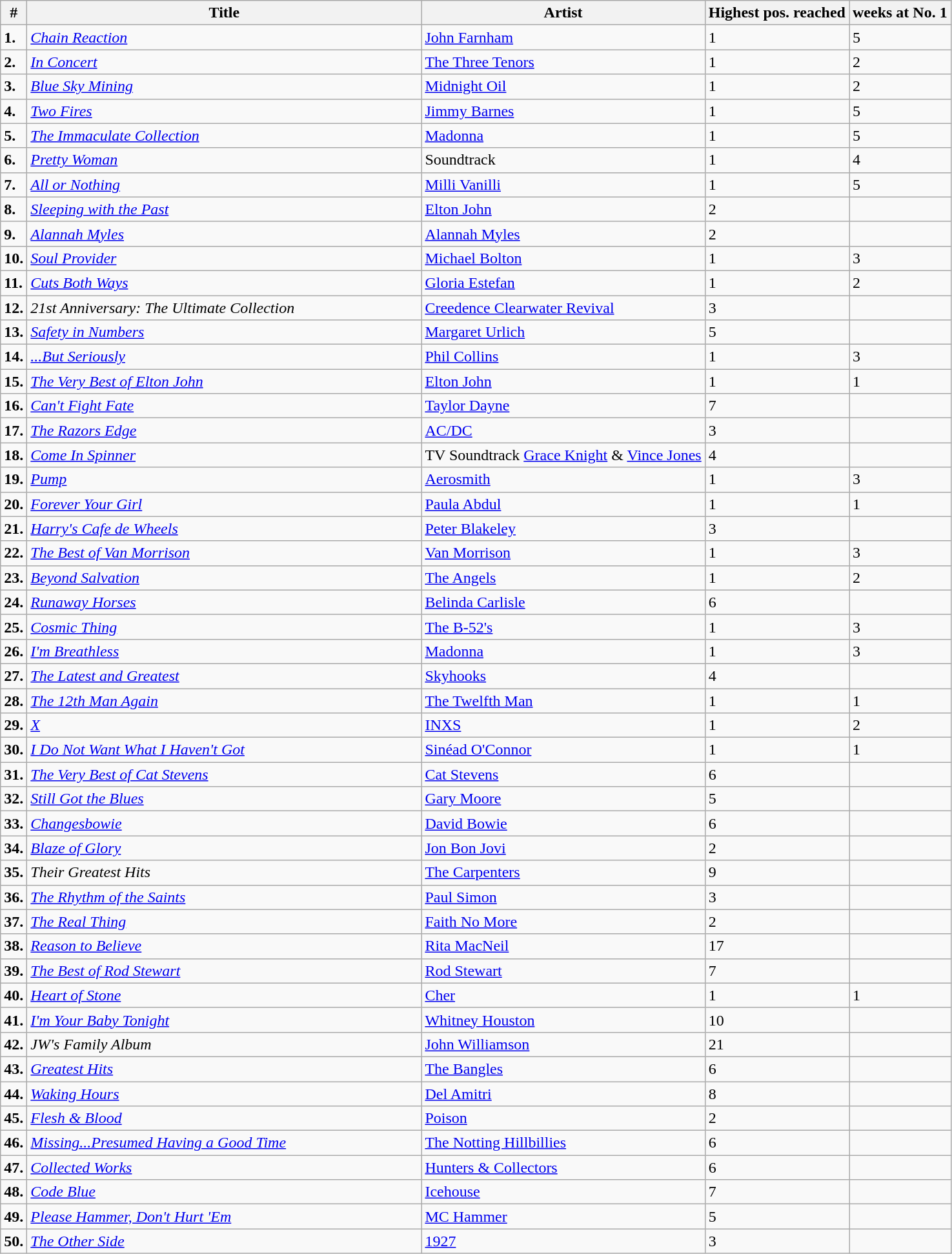<table class="wikitable">
<tr ">
<th>#</th>
<th style="width:400px;">Title</th>
<th>Artist</th>
<th>Highest pos. reached</th>
<th>weeks at No. 1</th>
</tr>
<tr>
<td><strong>1.</strong></td>
<td><em><a href='#'>Chain Reaction</a></em></td>
<td><a href='#'>John Farnham</a></td>
<td>1</td>
<td>5</td>
</tr>
<tr>
<td><strong>2.</strong></td>
<td><em><a href='#'>In Concert</a></em></td>
<td><a href='#'>The Three Tenors</a></td>
<td>1</td>
<td>2</td>
</tr>
<tr>
<td><strong>3.</strong></td>
<td><em><a href='#'>Blue Sky Mining</a></em></td>
<td><a href='#'>Midnight Oil</a></td>
<td>1</td>
<td>2</td>
</tr>
<tr>
<td><strong>4.</strong></td>
<td><em><a href='#'>Two Fires</a></em></td>
<td><a href='#'>Jimmy Barnes</a></td>
<td>1</td>
<td>5</td>
</tr>
<tr>
<td><strong>5.</strong></td>
<td><em><a href='#'>The Immaculate Collection</a></em></td>
<td><a href='#'>Madonna</a></td>
<td>1</td>
<td>5</td>
</tr>
<tr>
<td><strong>6.</strong></td>
<td><em><a href='#'>Pretty Woman</a></em></td>
<td>Soundtrack</td>
<td>1</td>
<td>4</td>
</tr>
<tr>
<td><strong>7.</strong></td>
<td><em><a href='#'>All or Nothing</a></em></td>
<td><a href='#'>Milli Vanilli</a></td>
<td>1</td>
<td>5</td>
</tr>
<tr>
<td><strong>8.</strong></td>
<td><em><a href='#'>Sleeping with the Past</a></em></td>
<td><a href='#'>Elton John</a></td>
<td>2</td>
<td></td>
</tr>
<tr>
<td><strong>9.</strong></td>
<td><em><a href='#'>Alannah Myles</a></em></td>
<td><a href='#'>Alannah Myles</a></td>
<td>2</td>
<td></td>
</tr>
<tr>
<td><strong>10.</strong></td>
<td><em><a href='#'>Soul Provider</a></em></td>
<td><a href='#'>Michael Bolton</a></td>
<td>1</td>
<td>3</td>
</tr>
<tr>
<td><strong>11.</strong></td>
<td><em><a href='#'>Cuts Both Ways</a></em></td>
<td><a href='#'>Gloria Estefan</a></td>
<td>1</td>
<td>2</td>
</tr>
<tr>
<td><strong>12.</strong></td>
<td><em>21st Anniversary: The Ultimate Collection</em></td>
<td><a href='#'>Creedence Clearwater Revival</a></td>
<td>3</td>
<td></td>
</tr>
<tr>
<td><strong>13.</strong></td>
<td><em><a href='#'>Safety in Numbers</a></em></td>
<td><a href='#'>Margaret Urlich</a></td>
<td>5</td>
<td></td>
</tr>
<tr>
<td><strong>14.</strong></td>
<td><em><a href='#'>...But Seriously</a></em></td>
<td><a href='#'>Phil Collins</a></td>
<td>1</td>
<td>3</td>
</tr>
<tr>
<td><strong>15.</strong></td>
<td><em><a href='#'>The Very Best of Elton John</a></em></td>
<td><a href='#'>Elton John</a></td>
<td>1</td>
<td>1</td>
</tr>
<tr>
<td><strong>16.</strong></td>
<td><em><a href='#'>Can't Fight Fate</a></em></td>
<td><a href='#'>Taylor Dayne</a></td>
<td>7</td>
<td></td>
</tr>
<tr>
<td><strong>17.</strong></td>
<td><em><a href='#'>The Razors Edge</a></em></td>
<td><a href='#'>AC/DC</a></td>
<td>3</td>
<td></td>
</tr>
<tr>
<td><strong>18.</strong></td>
<td><em><a href='#'>Come In Spinner</a></em></td>
<td>TV Soundtrack <a href='#'>Grace Knight</a> & <a href='#'>Vince Jones</a></td>
<td>4</td>
<td></td>
</tr>
<tr>
<td><strong>19.</strong></td>
<td><em><a href='#'>Pump</a></em></td>
<td><a href='#'>Aerosmith</a></td>
<td>1</td>
<td>3</td>
</tr>
<tr>
<td><strong>20.</strong></td>
<td><em><a href='#'>Forever Your Girl</a></em></td>
<td><a href='#'>Paula Abdul</a></td>
<td>1</td>
<td>1</td>
</tr>
<tr>
<td><strong>21.</strong></td>
<td><em><a href='#'>Harry's Cafe de Wheels</a></em></td>
<td><a href='#'>Peter Blakeley</a></td>
<td>3</td>
<td></td>
</tr>
<tr>
<td><strong>22.</strong></td>
<td><em><a href='#'>The Best of Van Morrison</a></em></td>
<td><a href='#'>Van Morrison</a></td>
<td>1</td>
<td>3</td>
</tr>
<tr>
<td><strong>23.</strong></td>
<td><em><a href='#'>Beyond Salvation</a></em></td>
<td><a href='#'>The Angels</a></td>
<td>1</td>
<td>2</td>
</tr>
<tr>
<td><strong>24.</strong></td>
<td><em><a href='#'>Runaway Horses</a></em></td>
<td><a href='#'>Belinda Carlisle</a></td>
<td>6</td>
<td></td>
</tr>
<tr>
<td><strong>25.</strong></td>
<td><em><a href='#'>Cosmic Thing</a></em></td>
<td><a href='#'>The B-52's</a></td>
<td>1</td>
<td>3</td>
</tr>
<tr>
<td><strong>26.</strong></td>
<td><em><a href='#'>I'm Breathless</a></em></td>
<td><a href='#'>Madonna</a></td>
<td>1</td>
<td>3</td>
</tr>
<tr>
<td><strong>27.</strong></td>
<td><em><a href='#'>The Latest and Greatest</a></em></td>
<td><a href='#'>Skyhooks</a></td>
<td>4</td>
<td></td>
</tr>
<tr>
<td><strong>28.</strong></td>
<td><em><a href='#'>The 12th Man Again</a></em></td>
<td><a href='#'>The Twelfth Man</a></td>
<td>1</td>
<td>1</td>
</tr>
<tr>
<td><strong>29.</strong></td>
<td><em><a href='#'>X</a></em></td>
<td><a href='#'>INXS</a></td>
<td>1</td>
<td>2</td>
</tr>
<tr>
<td><strong>30.</strong></td>
<td><em><a href='#'>I Do Not Want What I Haven't Got</a></em></td>
<td><a href='#'>Sinéad O'Connor</a></td>
<td>1</td>
<td>1</td>
</tr>
<tr>
<td><strong>31.</strong></td>
<td><em><a href='#'>The Very Best of Cat Stevens</a></em></td>
<td><a href='#'>Cat Stevens</a></td>
<td>6</td>
<td></td>
</tr>
<tr>
<td><strong>32.</strong></td>
<td><em><a href='#'>Still Got the Blues</a></em></td>
<td><a href='#'>Gary Moore</a></td>
<td>5</td>
<td></td>
</tr>
<tr>
<td><strong>33.</strong></td>
<td><em><a href='#'>Changesbowie</a></em></td>
<td><a href='#'>David Bowie</a></td>
<td>6</td>
<td></td>
</tr>
<tr>
<td><strong>34.</strong></td>
<td><em><a href='#'>Blaze of Glory</a></em></td>
<td><a href='#'>Jon Bon Jovi</a></td>
<td>2</td>
<td></td>
</tr>
<tr>
<td><strong>35.</strong></td>
<td><em>Their Greatest Hits</em></td>
<td><a href='#'>The Carpenters</a></td>
<td>9</td>
<td></td>
</tr>
<tr>
<td><strong>36.</strong></td>
<td><em><a href='#'>The Rhythm of the Saints</a></em></td>
<td><a href='#'>Paul Simon</a></td>
<td>3</td>
<td></td>
</tr>
<tr>
<td><strong>37.</strong></td>
<td><em><a href='#'>The Real Thing</a></em></td>
<td><a href='#'>Faith No More</a></td>
<td>2</td>
<td></td>
</tr>
<tr>
<td><strong>38.</strong></td>
<td><em><a href='#'>Reason to Believe</a></em></td>
<td><a href='#'>Rita MacNeil</a></td>
<td>17</td>
<td></td>
</tr>
<tr>
<td><strong>39.</strong></td>
<td><em><a href='#'>The Best of Rod Stewart</a></em></td>
<td><a href='#'>Rod Stewart</a></td>
<td>7</td>
<td></td>
</tr>
<tr>
<td><strong>40.</strong></td>
<td><em><a href='#'>Heart of Stone</a></em></td>
<td><a href='#'>Cher</a></td>
<td>1</td>
<td>1</td>
</tr>
<tr>
<td><strong>41.</strong></td>
<td><em><a href='#'>I'm Your Baby Tonight</a></em></td>
<td><a href='#'>Whitney Houston</a></td>
<td>10</td>
<td></td>
</tr>
<tr>
<td><strong>42.</strong></td>
<td><em>JW's Family Album</em></td>
<td><a href='#'>John Williamson</a></td>
<td>21</td>
<td></td>
</tr>
<tr>
<td><strong>43.</strong></td>
<td><em><a href='#'>Greatest Hits</a></em></td>
<td><a href='#'>The Bangles</a></td>
<td>6</td>
<td></td>
</tr>
<tr>
<td><strong>44.</strong></td>
<td><em><a href='#'>Waking Hours</a></em></td>
<td><a href='#'>Del Amitri</a></td>
<td>8</td>
<td></td>
</tr>
<tr>
<td><strong>45.</strong></td>
<td><em><a href='#'>Flesh & Blood</a></em></td>
<td><a href='#'>Poison</a></td>
<td>2</td>
<td></td>
</tr>
<tr>
<td><strong>46.</strong></td>
<td><em><a href='#'>Missing...Presumed Having a Good Time</a></em></td>
<td><a href='#'>The Notting Hillbillies</a></td>
<td>6</td>
<td></td>
</tr>
<tr>
<td><strong>47.</strong></td>
<td><em><a href='#'>Collected Works</a></em></td>
<td><a href='#'>Hunters & Collectors</a></td>
<td>6</td>
<td></td>
</tr>
<tr>
<td><strong>48.</strong></td>
<td><em><a href='#'>Code Blue</a></em></td>
<td><a href='#'>Icehouse</a></td>
<td>7</td>
<td></td>
</tr>
<tr>
<td><strong>49.</strong></td>
<td><em><a href='#'>Please Hammer, Don't Hurt 'Em</a></em></td>
<td><a href='#'>MC Hammer</a></td>
<td>5</td>
<td></td>
</tr>
<tr>
<td><strong>50.</strong></td>
<td><em><a href='#'>The Other Side</a></em></td>
<td><a href='#'>1927</a></td>
<td>3</td>
<td></td>
</tr>
</table>
